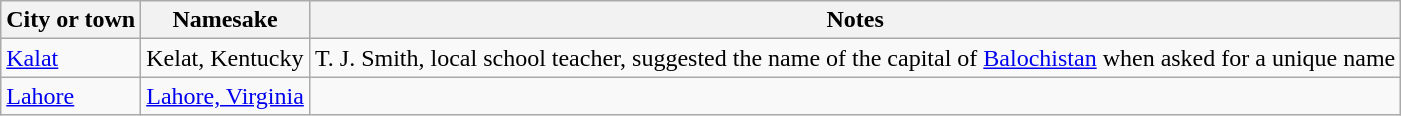<table class="wikitable">
<tr>
<th>City or town</th>
<th>Namesake</th>
<th>Notes</th>
</tr>
<tr>
<td><a href='#'>Kalat</a></td>
<td>Kelat, Kentucky</td>
<td>T. J. Smith, local school teacher, suggested the name of the capital of <a href='#'>Balochistan</a> when asked for a unique name</td>
</tr>
<tr>
<td><a href='#'>Lahore</a></td>
<td><a href='#'>Lahore, Virginia</a></td>
<td> </td>
</tr>
</table>
